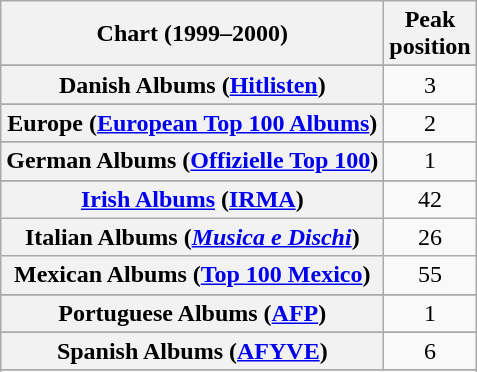<table class="wikitable plainrowheaders sortable" style="text-align:center">
<tr>
<th scope="col">Chart (1999–2000)</th>
<th scope="col">Peak<br>position</th>
</tr>
<tr>
</tr>
<tr>
</tr>
<tr>
</tr>
<tr>
</tr>
<tr>
<th scope="row">Danish Albums (<a href='#'>Hitlisten</a>)</th>
<td align="center">3</td>
</tr>
<tr>
</tr>
<tr>
<th scope="row">Europe (<a href='#'>European Top 100 Albums</a>)</th>
<td>2</td>
</tr>
<tr>
</tr>
<tr>
</tr>
<tr>
<th scope="row">German Albums (<a href='#'>Offizielle Top 100</a>)</th>
<td>1</td>
</tr>
<tr>
</tr>
<tr>
<th scope="row"><a href='#'>Irish Albums</a> (<a href='#'>IRMA</a>)</th>
<td>42</td>
</tr>
<tr>
<th scope="row">Italian Albums (<em><a href='#'>Musica e Dischi</a></em>)</th>
<td>26</td>
</tr>
<tr>
<th scope="row">Mexican Albums (<a href='#'>Top 100 Mexico</a>)</th>
<td>55</td>
</tr>
<tr>
</tr>
<tr>
</tr>
<tr>
<th scope="row">Portuguese Albums (<a href='#'>AFP</a>)</th>
<td>1</td>
</tr>
<tr>
</tr>
<tr>
<th scope="row">Spanish Albums (<a href='#'>AFYVE</a>)</th>
<td>6</td>
</tr>
<tr>
</tr>
<tr>
</tr>
<tr>
</tr>
<tr>
</tr>
<tr>
</tr>
</table>
